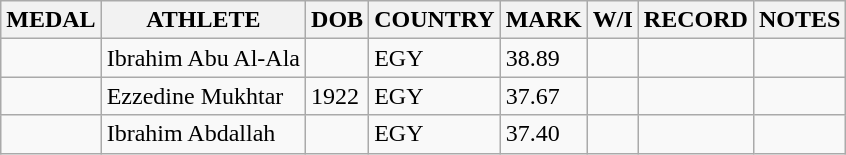<table class="wikitable">
<tr>
<th>MEDAL</th>
<th>ATHLETE</th>
<th>DOB</th>
<th>COUNTRY</th>
<th>MARK</th>
<th>W/I</th>
<th>RECORD</th>
<th>NOTES</th>
</tr>
<tr>
<td></td>
<td>Ibrahim Abu Al-Ala</td>
<td></td>
<td>EGY</td>
<td>38.89</td>
<td></td>
<td></td>
<td></td>
</tr>
<tr>
<td></td>
<td>Ezzedine Mukhtar</td>
<td>1922</td>
<td>EGY</td>
<td>37.67</td>
<td></td>
<td></td>
<td></td>
</tr>
<tr>
<td></td>
<td>Ibrahim Abdallah</td>
<td></td>
<td>EGY</td>
<td>37.40</td>
<td></td>
<td></td>
<td></td>
</tr>
</table>
